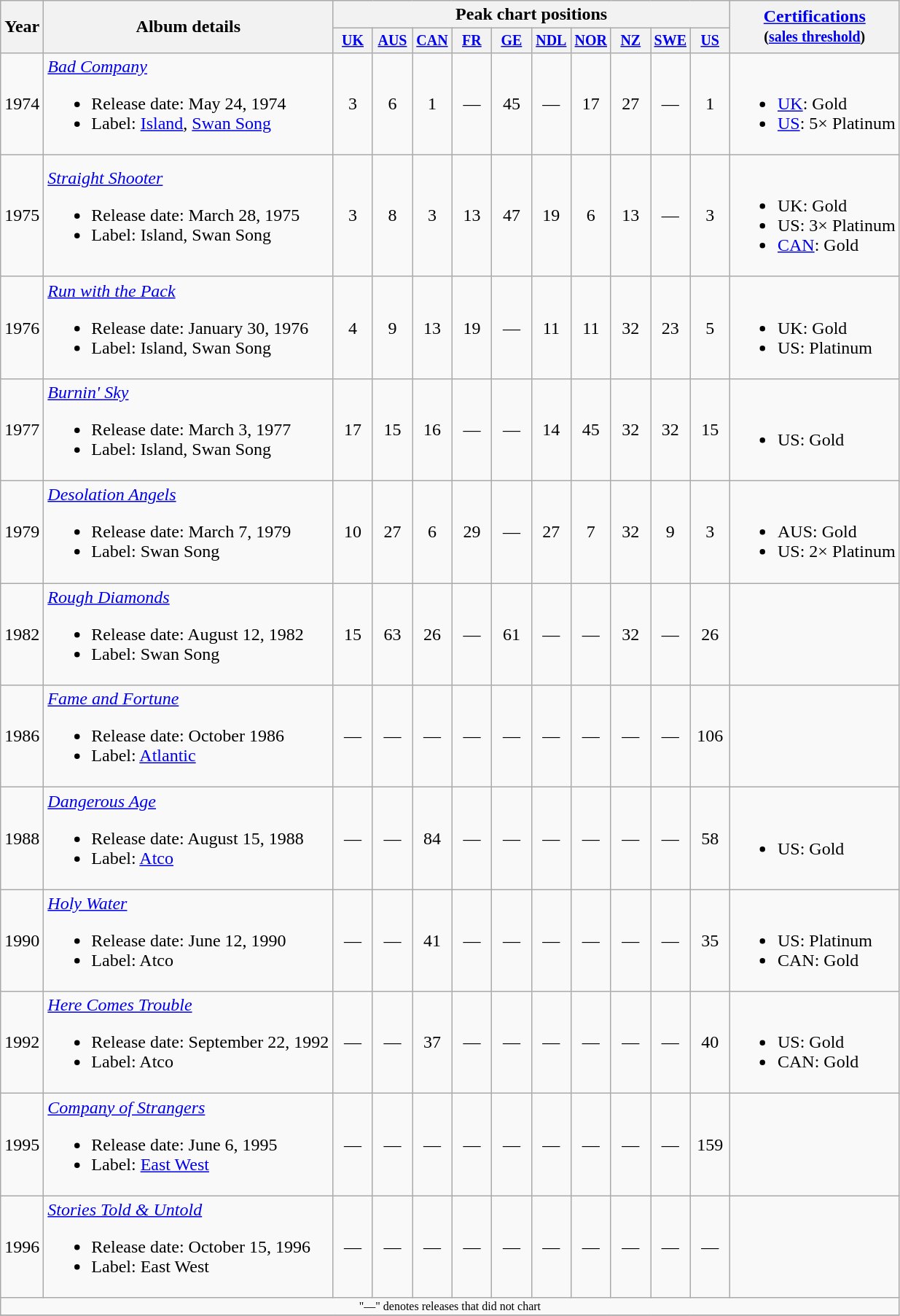<table class="wikitable" style="text-align:center;">
<tr>
<th rowspan="2">Year</th>
<th rowspan="2">Album details</th>
<th colspan="10">Peak chart positions</th>
<th rowspan="2"><a href='#'>Certifications</a><br><small>(<a href='#'>sales threshold</a>)</small></th>
</tr>
<tr style="font-size:smaller;">
<th width="30"><a href='#'>UK</a><br></th>
<th width="30"><a href='#'>AUS</a><br></th>
<th width="30"><a href='#'>CAN</a><br></th>
<th width="30"><a href='#'>FR</a><br></th>
<th width="30"><a href='#'>GE</a><br></th>
<th width="30"><a href='#'>NDL</a><br></th>
<th width="30"><a href='#'>NOR</a><br></th>
<th width="30"><a href='#'>NZ</a><br></th>
<th width="30"><a href='#'>SWE</a><br></th>
<th width="30"><a href='#'>US</a><br></th>
</tr>
<tr>
<td>1974</td>
<td align="left"><em><a href='#'>Bad Company</a></em><br><ul><li>Release date: May 24, 1974</li><li>Label: <a href='#'>Island</a>, <a href='#'>Swan Song</a></li></ul></td>
<td>3</td>
<td>6</td>
<td>1</td>
<td>—</td>
<td>45</td>
<td>—</td>
<td>17</td>
<td>27</td>
<td>—</td>
<td>1</td>
<td align="left"><br><ul><li><a href='#'>UK</a>: Gold</li><li><a href='#'>US</a>: 5× Platinum</li></ul></td>
</tr>
<tr>
<td>1975</td>
<td align="left"><em><a href='#'>Straight Shooter</a></em><br><ul><li>Release date: March 28, 1975</li><li>Label: Island, Swan Song</li></ul></td>
<td>3</td>
<td>8</td>
<td>3</td>
<td>13</td>
<td>47</td>
<td>19</td>
<td>6</td>
<td>13</td>
<td>—</td>
<td>3</td>
<td align="left"><br><ul><li>UK: Gold</li><li>US: 3× Platinum</li><li><a href='#'>CAN</a>: Gold</li></ul></td>
</tr>
<tr>
<td>1976</td>
<td align="left"><em><a href='#'>Run with the Pack</a></em><br><ul><li>Release date: January 30, 1976</li><li>Label: Island, Swan Song</li></ul></td>
<td>4</td>
<td>9</td>
<td>13</td>
<td>19</td>
<td>—</td>
<td>11</td>
<td>11</td>
<td>32</td>
<td>23</td>
<td>5</td>
<td align="left"><br><ul><li>UK: Gold</li><li>US: Platinum</li></ul></td>
</tr>
<tr>
<td>1977</td>
<td align="left"><em><a href='#'>Burnin' Sky</a></em><br><ul><li>Release date: March 3, 1977</li><li>Label: Island, Swan Song</li></ul></td>
<td>17</td>
<td>15</td>
<td>16</td>
<td>—</td>
<td>—</td>
<td>14</td>
<td>45</td>
<td>32</td>
<td>32</td>
<td>15</td>
<td align="left"><br><ul><li>US: Gold</li></ul></td>
</tr>
<tr>
<td>1979</td>
<td align="left"><em><a href='#'>Desolation Angels</a></em><br><ul><li>Release date: March 7, 1979</li><li>Label: Swan Song</li></ul></td>
<td>10</td>
<td>27</td>
<td>6</td>
<td>29</td>
<td>—</td>
<td>27</td>
<td>7</td>
<td>32</td>
<td>9</td>
<td>3</td>
<td align="left"><br><ul><li>AUS: Gold</li><li>US: 2× Platinum</li></ul></td>
</tr>
<tr>
<td>1982</td>
<td align="left"><em><a href='#'>Rough Diamonds</a></em><br><ul><li>Release date: August 12, 1982</li><li>Label: Swan Song</li></ul></td>
<td>15</td>
<td>63</td>
<td>26</td>
<td>—</td>
<td>61</td>
<td>—</td>
<td>—</td>
<td>32</td>
<td>—</td>
<td>26</td>
<td align="left"></td>
</tr>
<tr>
<td>1986</td>
<td align="left"><em><a href='#'>Fame and Fortune</a></em><br><ul><li>Release date: October 1986</li><li>Label: <a href='#'>Atlantic</a></li></ul></td>
<td>—</td>
<td>—</td>
<td>—</td>
<td>—</td>
<td>—</td>
<td>—</td>
<td>—</td>
<td>—</td>
<td>—</td>
<td>106</td>
<td></td>
</tr>
<tr>
<td>1988</td>
<td align="left"><em><a href='#'>Dangerous Age</a></em><br><ul><li>Release date: August 15, 1988</li><li>Label: <a href='#'>Atco</a></li></ul></td>
<td>—</td>
<td>—</td>
<td>84</td>
<td>—</td>
<td>—</td>
<td>—</td>
<td>—</td>
<td>—</td>
<td>—</td>
<td>58</td>
<td align="left"><br><ul><li>US: Gold</li></ul></td>
</tr>
<tr>
<td>1990</td>
<td align="left"><em><a href='#'>Holy Water</a></em><br><ul><li>Release date: June 12, 1990</li><li>Label: Atco</li></ul></td>
<td>—</td>
<td>—</td>
<td>41</td>
<td>—</td>
<td>—</td>
<td>—</td>
<td>—</td>
<td>—</td>
<td>—</td>
<td>35</td>
<td align="left"><br><ul><li>US: Platinum</li><li>CAN: Gold</li></ul></td>
</tr>
<tr>
<td>1992</td>
<td align="left"><em><a href='#'>Here Comes Trouble</a></em><br><ul><li>Release date: September 22, 1992</li><li>Label: Atco</li></ul></td>
<td>—</td>
<td>—</td>
<td>37</td>
<td>—</td>
<td>—</td>
<td>—</td>
<td>—</td>
<td>—</td>
<td>—</td>
<td>40</td>
<td align="left"><br><ul><li>US: Gold</li><li>CAN: Gold</li></ul></td>
</tr>
<tr>
<td>1995</td>
<td align="left"><em><a href='#'>Company of Strangers</a></em><br><ul><li>Release date: June 6, 1995</li><li>Label: <a href='#'>East West</a></li></ul></td>
<td>—</td>
<td>—</td>
<td>—</td>
<td>—</td>
<td>—</td>
<td>—</td>
<td>—</td>
<td>—</td>
<td>—</td>
<td>159</td>
<td></td>
</tr>
<tr>
<td>1996</td>
<td align="left"><em><a href='#'>Stories Told & Untold</a></em><br><ul><li>Release date: October 15, 1996</li><li>Label: East West</li></ul></td>
<td>—</td>
<td>—</td>
<td>—</td>
<td>—</td>
<td>—</td>
<td>—</td>
<td>—</td>
<td>—</td>
<td>—</td>
<td>—</td>
<td></td>
</tr>
<tr>
<td colspan="14" style="font-size:8pt">"—" denotes releases that did not chart</td>
</tr>
<tr>
</tr>
</table>
